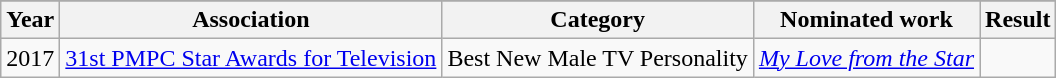<table class="wikitable sortable" background: #f9f9f9>
<tr bgcolor="#B0C4DE" align="center">
</tr>
<tr>
<th>Year</th>
<th>Association</th>
<th>Category</th>
<th>Nominated work</th>
<th>Result</th>
</tr>
<tr>
<td>2017</td>
<td><a href='#'>31st PMPC Star Awards for Television</a></td>
<td>Best New Male TV Personality</td>
<td><em><a href='#'>My Love from the Star</a></em></td>
<td></td>
</tr>
</table>
